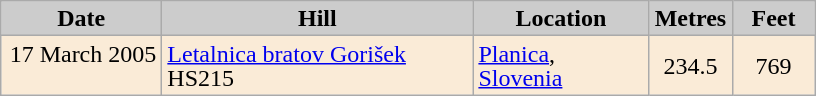<table class="wikitable sortable" style="text-align:left; line-height:16px; width:42;">
<tr>
<th style="background-color: #ccc;" width="100">Date</th>
<th style="background-color: #ccc;" width="200">Hill</th>
<th style="background-color: #ccc;" width="110">Location</th>
<th style="background-color: #ccc;" width="48">Metres</th>
<th style="background-color: #ccc;" width="48">Feet</th>
</tr>
<tr bgcolor=#FAEBD7>
<td align=right>17 March 2005  </td>
<td><a href='#'>Letalnica bratov Gorišek</a> HS215</td>
<td><a href='#'>Planica</a>, <a href='#'>Slovenia</a></td>
<td align=center>234.5</td>
<td align=center>769</td>
</tr>
</table>
